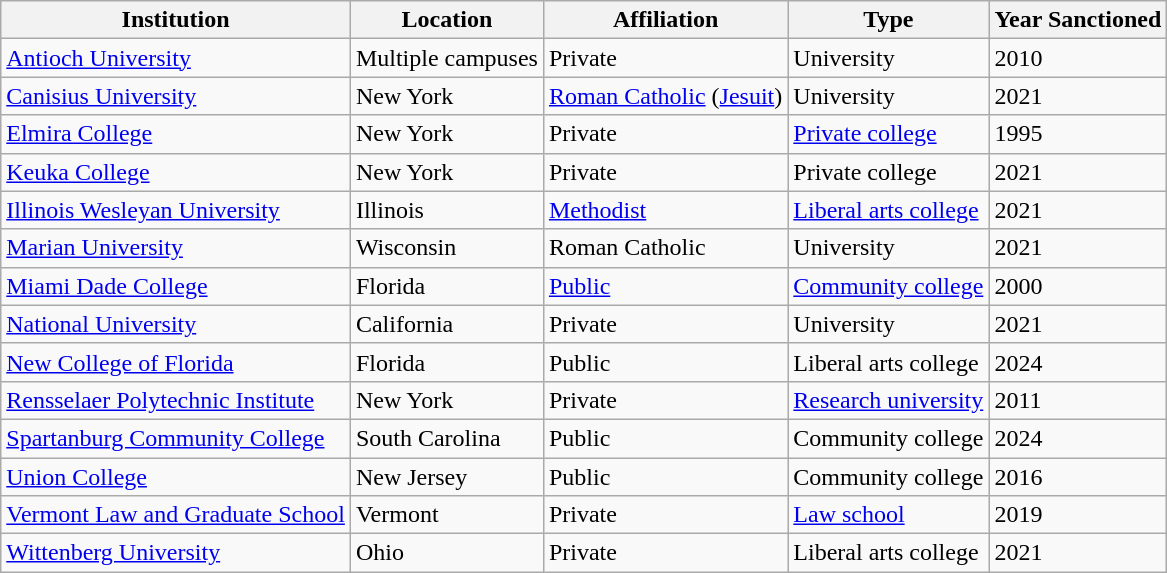<table class="wikitable sortable" style="text-align:left;">
<tr>
<th>Institution</th>
<th>Location</th>
<th>Affiliation</th>
<th>Type</th>
<th>Year Sanctioned</th>
</tr>
<tr>
<td><a href='#'>Antioch University</a></td>
<td>Multiple campuses</td>
<td>Private</td>
<td>University</td>
<td>2010</td>
</tr>
<tr>
<td><a href='#'>Canisius University</a></td>
<td>New York</td>
<td><a href='#'>Roman Catholic</a> (<a href='#'>Jesuit</a>)</td>
<td>University</td>
<td>2021</td>
</tr>
<tr>
<td><a href='#'>Elmira College</a></td>
<td>New York</td>
<td>Private</td>
<td><a href='#'>Private college</a></td>
<td>1995</td>
</tr>
<tr>
<td><a href='#'>Keuka College</a></td>
<td>New York</td>
<td>Private</td>
<td>Private college</td>
<td>2021</td>
</tr>
<tr>
<td><a href='#'>Illinois Wesleyan University</a></td>
<td>Illinois</td>
<td><a href='#'>Methodist</a></td>
<td><a href='#'>Liberal arts college</a></td>
<td>2021</td>
</tr>
<tr>
<td><a href='#'>Marian University</a></td>
<td>Wisconsin</td>
<td>Roman Catholic</td>
<td>University</td>
<td>2021</td>
</tr>
<tr>
<td><a href='#'>Miami Dade College</a></td>
<td>Florida</td>
<td><a href='#'>Public</a></td>
<td><a href='#'>Community college</a></td>
<td>2000</td>
</tr>
<tr>
<td><a href='#'>National University</a></td>
<td>California</td>
<td>Private</td>
<td>University</td>
<td>2021</td>
</tr>
<tr>
<td><a href='#'>New College of Florida</a></td>
<td>Florida</td>
<td>Public</td>
<td>Liberal arts college</td>
<td>2024</td>
</tr>
<tr>
<td><a href='#'>Rensselaer Polytechnic Institute</a></td>
<td>New York</td>
<td>Private</td>
<td><a href='#'>Research university</a></td>
<td>2011</td>
</tr>
<tr>
<td><a href='#'>Spartanburg Community College</a></td>
<td>South Carolina</td>
<td>Public</td>
<td>Community college</td>
<td>2024</td>
</tr>
<tr>
<td><a href='#'>Union College</a></td>
<td>New Jersey</td>
<td>Public</td>
<td>Community college</td>
<td>2016</td>
</tr>
<tr>
<td><a href='#'>Vermont Law and Graduate School</a></td>
<td>Vermont</td>
<td>Private</td>
<td><a href='#'>Law school</a></td>
<td>2019</td>
</tr>
<tr>
<td><a href='#'>Wittenberg University</a></td>
<td>Ohio</td>
<td>Private</td>
<td>Liberal arts college</td>
<td>2021</td>
</tr>
</table>
